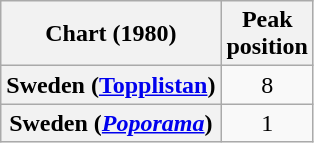<table class="wikitable sortable plainrowheaders" style="text-align:center">
<tr>
<th>Chart (1980)</th>
<th>Peak<br>position</th>
</tr>
<tr>
<th scope="row">Sweden (<a href='#'>Topplistan</a>)</th>
<td style="text-align:center;">8</td>
</tr>
<tr>
<th scope="row">Sweden (<em><a href='#'>Poporama</a></em>)</th>
<td style="text-align:center;">1</td>
</tr>
</table>
